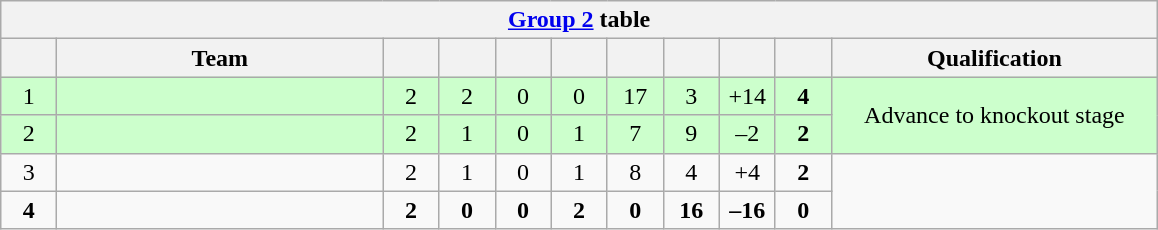<table class="wikitable" style="text-align:center">
<tr>
<th colspan="11"><a href='#'>Group 2</a> table</th>
</tr>
<tr>
<th width="30"></th>
<th width="210">Team</th>
<th width="30"></th>
<th width="30"></th>
<th width="30"></th>
<th width="30"></th>
<th width="30"></th>
<th width="30"></th>
<th width="30"></th>
<th width="30"></th>
<th width="210">Qualification</th>
</tr>
<tr bgcolor="#ccffcc">
<td>1</td>
<td align="left"></td>
<td>2</td>
<td>2</td>
<td>0</td>
<td>0</td>
<td>17</td>
<td>3</td>
<td>+14</td>
<td><strong>4</strong></td>
<td rowspan="2">Advance to knockout stage</td>
</tr>
<tr bgcolor="#ccffcc">
<td>2</td>
<td align="left"></td>
<td>2</td>
<td>1</td>
<td>0</td>
<td>1</td>
<td>7</td>
<td>9</td>
<td>–2</td>
<td><strong>2</strong></td>
</tr>
<tr>
<td>3</td>
<td align="left"></td>
<td>2</td>
<td>1</td>
<td>0</td>
<td>1</td>
<td>8</td>
<td>4</td>
<td>+4</td>
<td><strong>2</strong></td>
<td rowspan="2"></td>
</tr>
<tr>
<td><strong>4</strong></td>
<td align="left"><strong></strong></td>
<td><strong>2</strong></td>
<td><strong>0</strong></td>
<td><strong>0</strong></td>
<td><strong>2</strong></td>
<td><strong>0</strong></td>
<td><strong>16</strong></td>
<td><strong>–16</strong></td>
<td><strong>0</strong></td>
</tr>
</table>
